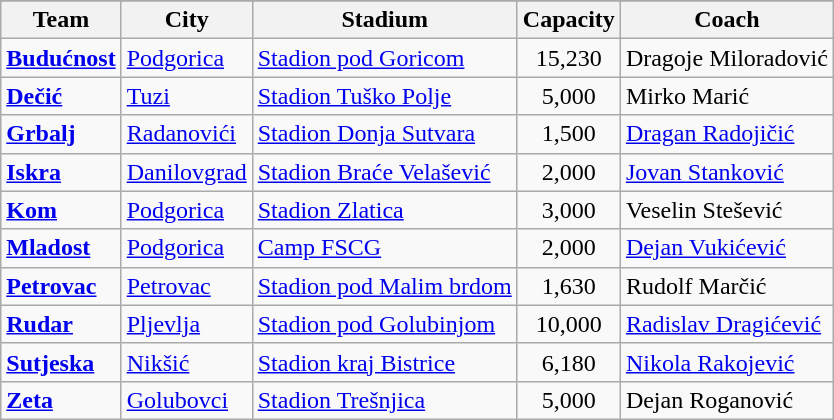<table class="wikitable sortable">
<tr>
</tr>
<tr>
<th>Team</th>
<th>City</th>
<th>Stadium</th>
<th>Capacity</th>
<th>Coach</th>
</tr>
<tr>
<td><strong><a href='#'>Budućnost</a></strong></td>
<td><a href='#'>Podgorica</a></td>
<td><a href='#'>Stadion pod Goricom</a></td>
<td style="text-align:center;">15,230 </td>
<td> Dragoje Miloradović </td>
</tr>
<tr>
<td><strong><a href='#'>Dečić</a></strong></td>
<td><a href='#'>Tuzi</a></td>
<td><a href='#'>Stadion Tuško Polje</a></td>
<td style="text-align:center;">5,000</td>
<td> Mirko Marić </td>
</tr>
<tr>
<td><strong><a href='#'>Grbalj</a></strong></td>
<td><a href='#'>Radanovići</a></td>
<td><a href='#'>Stadion Donja Sutvara</a></td>
<td style="text-align:center;">1,500 </td>
<td> <a href='#'>Dragan Radojičić</a></td>
</tr>
<tr>
<td><strong><a href='#'>Iskra</a></strong></td>
<td><a href='#'>Danilovgrad</a></td>
<td><a href='#'>Stadion Braće Velašević</a></td>
<td style="text-align:center;">2,000</td>
<td> <a href='#'>Jovan Stanković</a></td>
</tr>
<tr>
<td><strong><a href='#'>Kom</a></strong></td>
<td><a href='#'>Podgorica</a></td>
<td><a href='#'>Stadion Zlatica</a></td>
<td style="text-align:center;">3,000 </td>
<td> Veselin Stešević </td>
</tr>
<tr>
<td><strong><a href='#'>Mladost</a></strong></td>
<td><a href='#'>Podgorica</a></td>
<td><a href='#'>Camp FSCG</a></td>
<td style="text-align:center;">2,000</td>
<td> <a href='#'>Dejan Vukićević</a></td>
</tr>
<tr>
<td><strong><a href='#'>Petrovac</a></strong></td>
<td><a href='#'>Petrovac</a></td>
<td><a href='#'>Stadion pod Malim brdom</a></td>
<td style="text-align:center;">1,630 </td>
<td> Rudolf Marčić </td>
</tr>
<tr>
<td><strong><a href='#'>Rudar</a></strong></td>
<td><a href='#'>Pljevlja</a></td>
<td><a href='#'>Stadion pod Golubinjom</a></td>
<td style="text-align:center;">10,000 </td>
<td> <a href='#'>Radislav Dragićević</a></td>
</tr>
<tr>
<td><strong><a href='#'>Sutjeska</a></strong></td>
<td><a href='#'>Nikšić</a></td>
<td><a href='#'>Stadion kraj Bistrice</a></td>
<td style="text-align:center;">6,180 </td>
<td> <a href='#'>Nikola Rakojević</a></td>
</tr>
<tr>
<td><strong><a href='#'>Zeta</a></strong></td>
<td><a href='#'>Golubovci</a></td>
<td><a href='#'>Stadion Trešnjica</a></td>
<td style="text-align:center;">5,000 </td>
<td> Dejan Roganović </td>
</tr>
</table>
